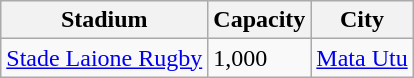<table class="wikitable sortable">
<tr>
<th>Stadium</th>
<th>Capacity</th>
<th>City</th>
</tr>
<tr>
<td><a href='#'>Stade Laione Rugby</a></td>
<td>1,000</td>
<td><a href='#'>Mata Utu</a></td>
</tr>
</table>
